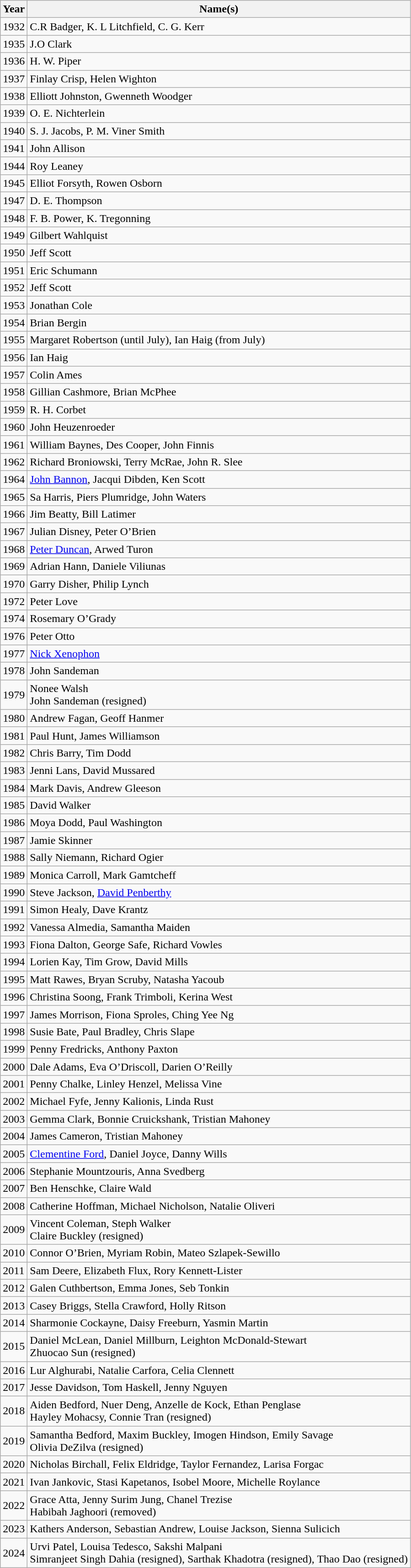<table class="wikitable mw-collapsible">
<tr>
<th>Year</th>
<th>Name(s)</th>
</tr>
<tr>
<td>1932</td>
<td>C.R Badger, K.  L Litchfield, C. G. Kerr</td>
</tr>
<tr>
<td>1935</td>
<td>J.O Clark</td>
</tr>
<tr>
<td>1936</td>
<td>H. W. Piper</td>
</tr>
<tr>
<td>1937</td>
<td>Finlay Crisp,  Helen Wighton</td>
</tr>
<tr>
<td>1938</td>
<td>Elliott  Johnston, Gwenneth Woodger</td>
</tr>
<tr>
<td>1939</td>
<td>O. E. Nichterlein</td>
</tr>
<tr>
<td>1940</td>
<td>S. J. Jacobs,  P. M. Viner Smith</td>
</tr>
<tr>
<td>1941</td>
<td>John Allison</td>
</tr>
<tr>
<td>1944</td>
<td>Roy Leaney</td>
</tr>
<tr>
<td>1945</td>
<td>Elliot  Forsyth, Rowen Osborn</td>
</tr>
<tr>
<td>1947</td>
<td>D. E.  Thompson</td>
</tr>
<tr>
<td>1948</td>
<td>F. B. Power,  K. Tregonning</td>
</tr>
<tr>
<td>1949</td>
<td>Gilbert  Wahlquist</td>
</tr>
<tr>
<td>1950</td>
<td>Jeff Scott</td>
</tr>
<tr>
<td>1951</td>
<td>Eric Schumann</td>
</tr>
<tr>
<td>1952</td>
<td>Jeff Scott</td>
</tr>
<tr>
<td>1953</td>
<td>Jonathan Cole</td>
</tr>
<tr>
<td>1954</td>
<td>Brian Bergin</td>
</tr>
<tr>
<td>1955</td>
<td>Margaret Robertson  (until July), Ian Haig (from July)</td>
</tr>
<tr>
<td>1956</td>
<td>Ian Haig</td>
</tr>
<tr>
<td>1957</td>
<td>Colin Ames</td>
</tr>
<tr>
<td>1958</td>
<td>Gillian Cashmore,  Brian McPhee</td>
</tr>
<tr>
<td>1959</td>
<td>R. H. Corbet</td>
</tr>
<tr>
<td>1960</td>
<td>John Heuzenroeder</td>
</tr>
<tr>
<td>1961</td>
<td>William  Baynes, Des Cooper, John Finnis</td>
</tr>
<tr>
<td>1962</td>
<td>Richard  Broniowski, Terry McRae, John R. Slee</td>
</tr>
<tr>
<td>1964</td>
<td><a href='#'>John Bannon</a>,  Jacqui Dibden, Ken Scott</td>
</tr>
<tr>
<td>1965</td>
<td>Sa Harris, Piers  Plumridge, John Waters</td>
</tr>
<tr>
<td>1966</td>
<td>Jim Beatty,  Bill Latimer</td>
</tr>
<tr>
<td>1967</td>
<td>Julian  Disney, Peter O’Brien</td>
</tr>
<tr>
<td>1968</td>
<td><a href='#'>Peter Duncan</a>,  Arwed Turon</td>
</tr>
<tr>
<td>1969</td>
<td>Adrian Hann,  Daniele Viliunas</td>
</tr>
<tr>
<td>1970</td>
<td>Garry Disher,  Philip Lynch</td>
</tr>
<tr>
<td>1972</td>
<td>Peter Love</td>
</tr>
<tr>
<td>1974</td>
<td>Rosemary O’Grady</td>
</tr>
<tr>
<td>1976</td>
<td>Peter Otto</td>
</tr>
<tr>
<td>1977</td>
<td><a href='#'>Nick Xenophon</a></td>
</tr>
<tr>
<td>1978</td>
<td>John Sandeman</td>
</tr>
<tr>
<td>1979</td>
<td>Nonee Walsh<br>John Sandeman  (resigned)</td>
</tr>
<tr>
<td>1980</td>
<td>Andrew Fagan,  Geoff Hanmer</td>
</tr>
<tr>
<td>1981</td>
<td>Paul Hunt,  James Williamson</td>
</tr>
<tr>
<td>1982</td>
<td>Chris Barry,  Tim Dodd</td>
</tr>
<tr>
<td>1983</td>
<td>Jenni Lans,  David Mussared</td>
</tr>
<tr>
<td>1984</td>
<td>Mark Davis,  Andrew Gleeson</td>
</tr>
<tr>
<td>1985</td>
<td>David Walker</td>
</tr>
<tr>
<td>1986</td>
<td>Moya Dodd, Paul  Washington</td>
</tr>
<tr>
<td>1987</td>
<td>Jamie Skinner</td>
</tr>
<tr>
<td>1988</td>
<td>Sally  Niemann, Richard Ogier</td>
</tr>
<tr>
<td>1989</td>
<td>Monica  Carroll, Mark Gamtcheff</td>
</tr>
<tr>
<td>1990</td>
<td>Steve  Jackson, <a href='#'>David Penberthy</a></td>
</tr>
<tr>
<td>1991</td>
<td>Simon Healy,  Dave Krantz</td>
</tr>
<tr>
<td>1992</td>
<td>Vanessa Almedia, Samantha Maiden</td>
</tr>
<tr>
<td>1993</td>
<td>Fiona Dalton,  George Safe, Richard Vowles</td>
</tr>
<tr>
<td>1994</td>
<td>Lorien Kay,  Tim Grow, David Mills</td>
</tr>
<tr>
<td>1995</td>
<td>Matt Rawes,  Bryan Scruby, Natasha Yacoub</td>
</tr>
<tr>
<td>1996</td>
<td>Christina  Soong, Frank Trimboli, Kerina West</td>
</tr>
<tr>
<td>1997</td>
<td>James  Morrison, Fiona Sproles, Ching Yee Ng</td>
</tr>
<tr>
<td>1998</td>
<td>Susie Bate,  Paul Bradley, Chris Slape</td>
</tr>
<tr>
<td>1999</td>
<td>Penny  Fredricks, Anthony Paxton</td>
</tr>
<tr>
<td>2000</td>
<td>Dale Adams, Eva  O’Driscoll, Darien O’Reilly</td>
</tr>
<tr>
<td>2001</td>
<td>Penny Chalke,  Linley Henzel, Melissa Vine</td>
</tr>
<tr>
<td>2002</td>
<td>Michael Fyfe,  Jenny Kalionis, Linda Rust</td>
</tr>
<tr>
<td>2003</td>
<td>Gemma Clark,  Bonnie Cruickshank, Tristian Mahoney</td>
</tr>
<tr>
<td>2004</td>
<td>James  Cameron, Tristian Mahoney</td>
</tr>
<tr>
<td>2005</td>
<td><a href='#'>Clementine  Ford</a>, Daniel Joyce, Danny Wills</td>
</tr>
<tr>
<td>2006</td>
<td>Stephanie  Mountzouris, Anna Svedberg</td>
</tr>
<tr>
<td>2007</td>
<td>Ben Henschke,  Claire Wald</td>
</tr>
<tr>
<td>2008</td>
<td>Catherine  Hoffman, Michael Nicholson, Natalie Oliveri</td>
</tr>
<tr>
<td>2009</td>
<td>Vincent  Coleman, Steph Walker<br>Claire  Buckley (resigned)</td>
</tr>
<tr>
<td>2010</td>
<td>Connor  O’Brien, Myriam Robin, Mateo Szlapek-Sewillo</td>
</tr>
<tr>
<td>2011</td>
<td>Sam Deere,  Elizabeth Flux, Rory Kennett-Lister</td>
</tr>
<tr>
<td>2012</td>
<td>Galen  Cuthbertson, Emma Jones, Seb Tonkin</td>
</tr>
<tr>
<td>2013</td>
<td>Casey Briggs,  Stella Crawford, Holly Ritson</td>
</tr>
<tr>
<td>2014</td>
<td>Sharmonie  Cockayne, Daisy Freeburn, Yasmin Martin</td>
</tr>
<tr>
<td>2015</td>
<td>Daniel  McLean, Daniel Millburn, Leighton McDonald-Stewart<br>Zhuocao Sun  (resigned)</td>
</tr>
<tr>
<td>2016</td>
<td>Lur  Alghurabi, Natalie Carfora, Celia Clennett</td>
</tr>
<tr>
<td>2017</td>
<td>Jesse  Davidson, Tom Haskell, Jenny Nguyen</td>
</tr>
<tr>
<td>2018</td>
<td>Aiden  Bedford, Nuer Deng, Anzelle de Kock, Ethan Penglase<br>Hayley  Mohacsy, Connie Tran (resigned)</td>
</tr>
<tr>
<td>2019</td>
<td>Samantha  Bedford, Maxim Buckley, Imogen Hindson, Emily Savage<br>Olivia  DeZilva (resigned)</td>
</tr>
<tr>
<td>2020</td>
<td>Nicholas  Birchall, Felix Eldridge, Taylor Fernandez, Larisa Forgac</td>
</tr>
<tr>
<td>2021</td>
<td>Ivan  Jankovic, Stasi Kapetanos, Isobel Moore, Michelle Roylance</td>
</tr>
<tr>
<td>2022</td>
<td>Grace Atta, Jenny Surim Jung, Chanel Trezise<br>Habibah Jaghoori (removed)</td>
</tr>
<tr>
<td>2023</td>
<td>Kathers  Anderson, Sebastian Andrew, Louise Jackson, Sienna Sulicich</td>
</tr>
<tr>
<td>2024</td>
<td>Urvi Patel, Louisa Tedesco, Sakshi Malpani<br>Simranjeet Singh Dahia (resigned), Sarthak Khadotra (resigned), Thao Dao (resigned)</td>
</tr>
</table>
